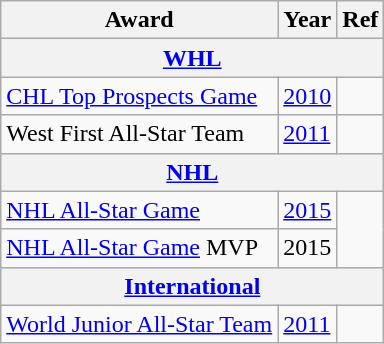<table class="wikitable">
<tr>
<th>Award</th>
<th>Year</th>
<th>Ref</th>
</tr>
<tr>
<th colspan="3"><a href='#'>WHL</a></th>
</tr>
<tr>
<td><a href='#'>CHL Top Prospects Game</a></td>
<td><a href='#'>2010</a></td>
<td></td>
</tr>
<tr>
<td>West First All-Star Team</td>
<td><a href='#'>2011</a></td>
<td></td>
</tr>
<tr>
<th colspan="3"><a href='#'>NHL</a></th>
</tr>
<tr>
<td><a href='#'>NHL All-Star Game</a></td>
<td><a href='#'>2015</a></td>
<td rowspan="2"></td>
</tr>
<tr>
<td><a href='#'>NHL All-Star Game</a> MVP</td>
<td>2015</td>
</tr>
<tr>
<th colspan="3"><a href='#'>International</a></th>
</tr>
<tr>
<td><a href='#'>World Junior All-Star Team</a></td>
<td><a href='#'>2011</a></td>
<td></td>
</tr>
</table>
